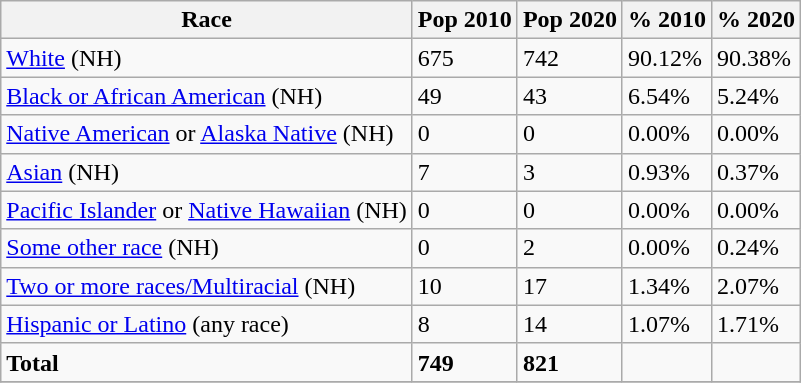<table class="wikitable">
<tr>
<th>Race</th>
<th>Pop 2010</th>
<th>Pop 2020</th>
<th>% 2010</th>
<th>% 2020</th>
</tr>
<tr>
<td><a href='#'>White</a> (NH)</td>
<td>675</td>
<td>742</td>
<td>90.12%</td>
<td>90.38%</td>
</tr>
<tr>
<td><a href='#'>Black or African American</a> (NH)</td>
<td>49</td>
<td>43</td>
<td>6.54%</td>
<td>5.24%</td>
</tr>
<tr>
<td><a href='#'>Native American</a> or <a href='#'>Alaska Native</a> (NH)</td>
<td>0</td>
<td>0</td>
<td>0.00%</td>
<td>0.00%</td>
</tr>
<tr>
<td><a href='#'>Asian</a> (NH)</td>
<td>7</td>
<td>3</td>
<td>0.93%</td>
<td>0.37%</td>
</tr>
<tr>
<td><a href='#'>Pacific Islander</a> or <a href='#'>Native Hawaiian</a> (NH)</td>
<td>0</td>
<td>0</td>
<td>0.00%</td>
<td>0.00%</td>
</tr>
<tr>
<td><a href='#'>Some other race</a> (NH)</td>
<td>0</td>
<td>2</td>
<td>0.00%</td>
<td>0.24%</td>
</tr>
<tr>
<td><a href='#'>Two or more races/Multiracial</a> (NH)</td>
<td>10</td>
<td>17</td>
<td>1.34%</td>
<td>2.07%</td>
</tr>
<tr>
<td><a href='#'>Hispanic or Latino</a> (any race)</td>
<td>8</td>
<td>14</td>
<td>1.07%</td>
<td>1.71%</td>
</tr>
<tr>
<td><strong>Total</strong></td>
<td><strong>749</strong></td>
<td><strong>821</strong></td>
<td></td>
<td></td>
</tr>
<tr>
</tr>
</table>
